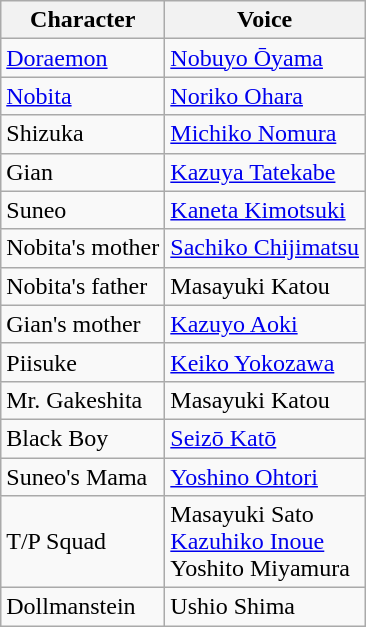<table class = "wikitable">
<tr>
<th>Character</th>
<th>Voice</th>
</tr>
<tr>
<td><a href='#'>Doraemon</a></td>
<td><a href='#'>Nobuyo Ōyama</a></td>
</tr>
<tr>
<td><a href='#'>Nobita</a></td>
<td><a href='#'>Noriko Ohara</a></td>
</tr>
<tr>
<td>Shizuka</td>
<td><a href='#'>Michiko Nomura</a></td>
</tr>
<tr>
<td>Gian</td>
<td><a href='#'>Kazuya Tatekabe</a></td>
</tr>
<tr>
<td>Suneo</td>
<td><a href='#'>Kaneta Kimotsuki</a></td>
</tr>
<tr>
<td>Nobita's mother</td>
<td><a href='#'>Sachiko Chijimatsu</a></td>
</tr>
<tr>
<td>Nobita's father</td>
<td>Masayuki Katou</td>
</tr>
<tr>
<td>Gian's mother</td>
<td><a href='#'>Kazuyo Aoki</a></td>
</tr>
<tr>
<td>Piisuke</td>
<td><a href='#'>Keiko Yokozawa</a></td>
</tr>
<tr>
<td>Mr. Gakeshita</td>
<td>Masayuki Katou</td>
</tr>
<tr>
<td>Black Boy</td>
<td><a href='#'>Seizō Katō</a></td>
</tr>
<tr>
<td>Suneo's Mama</td>
<td><a href='#'>Yoshino Ohtori</a></td>
</tr>
<tr>
<td>T/P Squad</td>
<td>Masayuki Sato<br><a href='#'>Kazuhiko Inoue</a><br>Yoshito Miyamura</td>
</tr>
<tr>
<td>Dollmanstein</td>
<td>Ushio Shima</td>
</tr>
</table>
